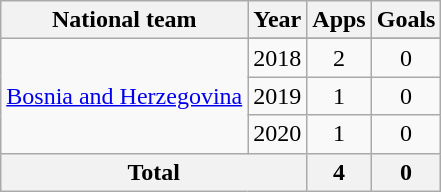<table class="wikitable" style="text-align:center">
<tr>
<th>National team</th>
<th>Year</th>
<th>Apps</th>
<th>Goals</th>
</tr>
<tr>
<td rowspan=4><a href='#'>Bosnia and Herzegovina</a></td>
</tr>
<tr>
<td>2018</td>
<td>2</td>
<td>0</td>
</tr>
<tr>
<td>2019</td>
<td>1</td>
<td>0</td>
</tr>
<tr>
<td>2020</td>
<td>1</td>
<td>0</td>
</tr>
<tr>
<th colspan=2>Total</th>
<th>4</th>
<th>0</th>
</tr>
</table>
